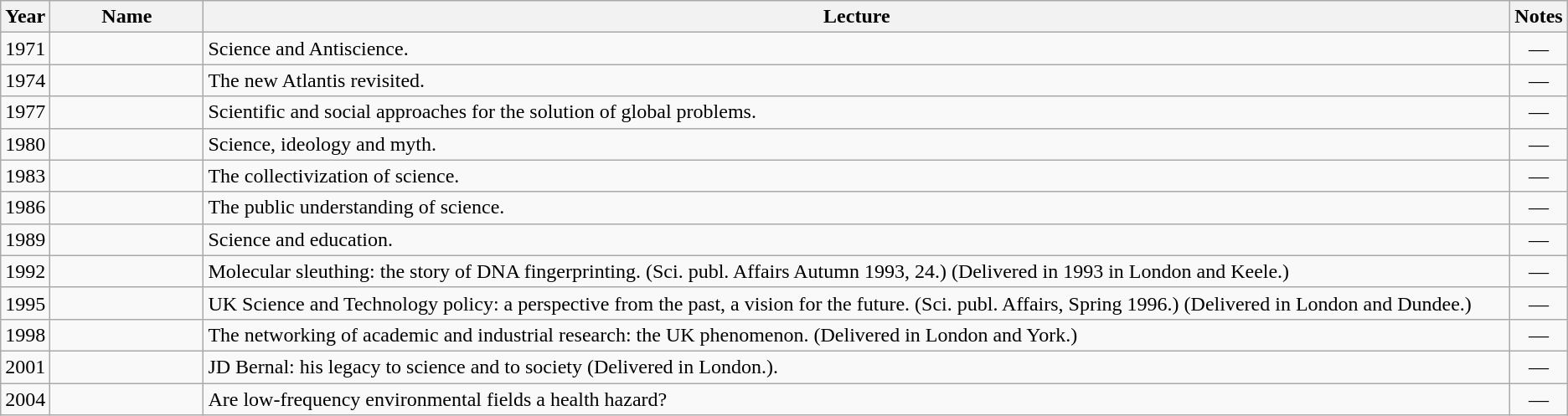<table class="wikitable sortable" border="1" style="align:left;">
<tr>
<th width="4">Year</th>
<th width="600">Name</th>
<th width="7100">Lecture</th>
<th width="1" class="unsortable">Notes</th>
</tr>
<tr>
<td>1971</td>
<td></td>
<td>Science and Antiscience.</td>
<td align=center>—</td>
</tr>
<tr>
<td>1974</td>
<td></td>
<td>The new Atlantis revisited.</td>
<td align=center>—</td>
</tr>
<tr>
<td>1977</td>
<td></td>
<td>Scientific and social approaches for the solution of global problems.</td>
<td align=center>—</td>
</tr>
<tr>
<td>1980</td>
<td></td>
<td>Science, ideology and myth.</td>
<td align=center>—</td>
</tr>
<tr>
<td>1983</td>
<td></td>
<td>The collectivization of science.</td>
<td align=center>—</td>
</tr>
<tr>
<td>1986</td>
<td></td>
<td>The public understanding of science.</td>
<td align=center>—</td>
</tr>
<tr>
<td>1989</td>
<td></td>
<td>Science and education.</td>
<td align=center>—</td>
</tr>
<tr>
<td>1992</td>
<td></td>
<td>Molecular sleuthing: the story of DNA fingerprinting. (Sci. publ. Affairs Autumn 1993, 24.) (Delivered in 1993 in London and Keele.)</td>
<td align=center>—</td>
</tr>
<tr>
<td>1995</td>
<td></td>
<td>UK Science and Technology policy: a perspective from the past, a vision for the future. (Sci. publ. Affairs, Spring 1996.) (Delivered in London and Dundee.)</td>
<td align=center>—</td>
</tr>
<tr>
<td>1998</td>
<td></td>
<td>The networking of academic and industrial research: the UK phenomenon. (Delivered in London and York.)</td>
<td align=center>—</td>
</tr>
<tr>
<td>2001</td>
<td></td>
<td>JD Bernal: his legacy to science and to society (Delivered in London.).</td>
<td align=center>—</td>
</tr>
<tr>
<td>2004</td>
<td></td>
<td>Are low-frequency environmental fields a health hazard?</td>
<td align=center>—</td>
</tr>
</table>
